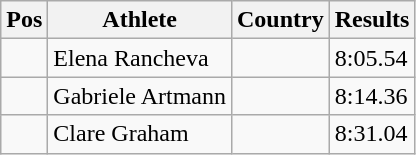<table class="wikitable">
<tr>
<th>Pos</th>
<th>Athlete</th>
<th>Country</th>
<th>Results</th>
</tr>
<tr>
<td align="center"></td>
<td>Elena Rancheva</td>
<td></td>
<td>8:05.54</td>
</tr>
<tr>
<td align="center"></td>
<td>Gabriele Artmann</td>
<td></td>
<td>8:14.36</td>
</tr>
<tr>
<td align="center"></td>
<td>Clare Graham</td>
<td></td>
<td>8:31.04</td>
</tr>
</table>
